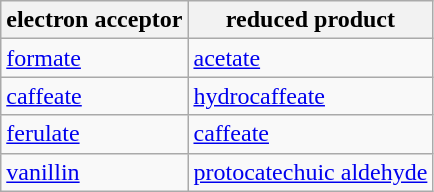<table class="wikitable">
<tr>
<th>electron acceptor</th>
<th>reduced product</th>
</tr>
<tr>
<td><a href='#'>formate</a></td>
<td><a href='#'>acetate</a></td>
</tr>
<tr>
<td><a href='#'>caffeate</a></td>
<td><a href='#'>hydrocaffeate</a></td>
</tr>
<tr>
<td><a href='#'>ferulate</a></td>
<td><a href='#'>caffeate</a></td>
</tr>
<tr>
<td><a href='#'>vanillin</a></td>
<td><a href='#'>protocatechuic aldehyde</a></td>
</tr>
</table>
